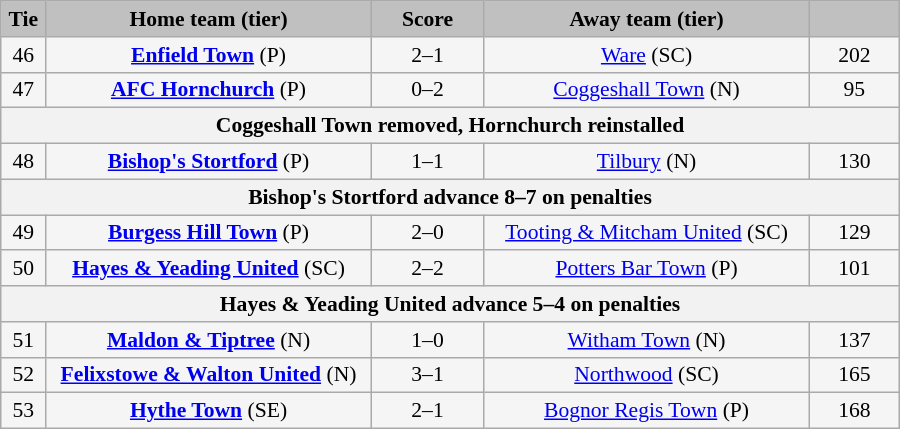<table class="wikitable" style="width: 600px; background:WhiteSmoke; text-align:center; font-size:90%">
<tr>
<td scope="col" style="width:  5.00%; background:silver;"><strong>Tie</strong></td>
<td scope="col" style="width: 36.25%; background:silver;"><strong>Home team (tier)</strong></td>
<td scope="col" style="width: 12.50%; background:silver;"><strong>Score</strong></td>
<td scope="col" style="width: 36.25%; background:silver;"><strong>Away team (tier)</strong></td>
<td scope="col" style="width: 10.00%; background:silver;"><strong></strong></td>
</tr>
<tr>
<td>46</td>
<td><strong><a href='#'>Enfield Town</a></strong> (P)</td>
<td>2–1</td>
<td><a href='#'>Ware</a> (SC)</td>
<td>202</td>
</tr>
<tr>
<td>47</td>
<td><strong><a href='#'>AFC Hornchurch</a></strong> (P)</td>
<td>0–2</td>
<td><a href='#'>Coggeshall Town</a> (N)</td>
<td>95</td>
</tr>
<tr>
<th colspan="5">Coggeshall Town removed, Hornchurch reinstalled</th>
</tr>
<tr>
<td>48</td>
<td><strong><a href='#'>Bishop's Stortford</a></strong> (P)</td>
<td>1–1</td>
<td><a href='#'>Tilbury</a> (N)</td>
<td>130</td>
</tr>
<tr>
<th colspan="5">Bishop's Stortford advance 8–7 on penalties</th>
</tr>
<tr>
<td>49</td>
<td><strong><a href='#'>Burgess Hill Town</a></strong> (P)</td>
<td>2–0</td>
<td><a href='#'>Tooting & Mitcham United</a> (SC)</td>
<td>129</td>
</tr>
<tr>
<td>50</td>
<td><strong><a href='#'>Hayes & Yeading United</a></strong> (SC)</td>
<td>2–2</td>
<td><a href='#'>Potters Bar Town</a> (P)</td>
<td>101</td>
</tr>
<tr>
<th colspan="5">Hayes & Yeading United advance 5–4 on penalties</th>
</tr>
<tr>
<td>51</td>
<td><strong><a href='#'>Maldon & Tiptree</a></strong> (N)</td>
<td>1–0</td>
<td><a href='#'>Witham Town</a> (N)</td>
<td>137</td>
</tr>
<tr>
<td>52</td>
<td><strong><a href='#'>Felixstowe & Walton United</a></strong> (N)</td>
<td>3–1</td>
<td><a href='#'>Northwood</a> (SC)</td>
<td>165</td>
</tr>
<tr>
<td>53</td>
<td><strong><a href='#'>Hythe Town</a></strong> (SE)</td>
<td>2–1</td>
<td><a href='#'>Bognor Regis Town</a> (P)</td>
<td>168</td>
</tr>
</table>
